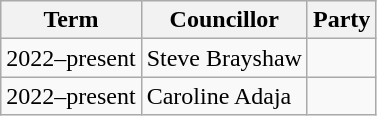<table class="wikitable">
<tr>
<th>Term</th>
<th>Councillor</th>
<th colspan=2>Party</th>
</tr>
<tr>
<td>2022–present</td>
<td>Steve Brayshaw</td>
<td></td>
</tr>
<tr>
<td>2022–present</td>
<td>Caroline Adaja</td>
<td></td>
</tr>
</table>
